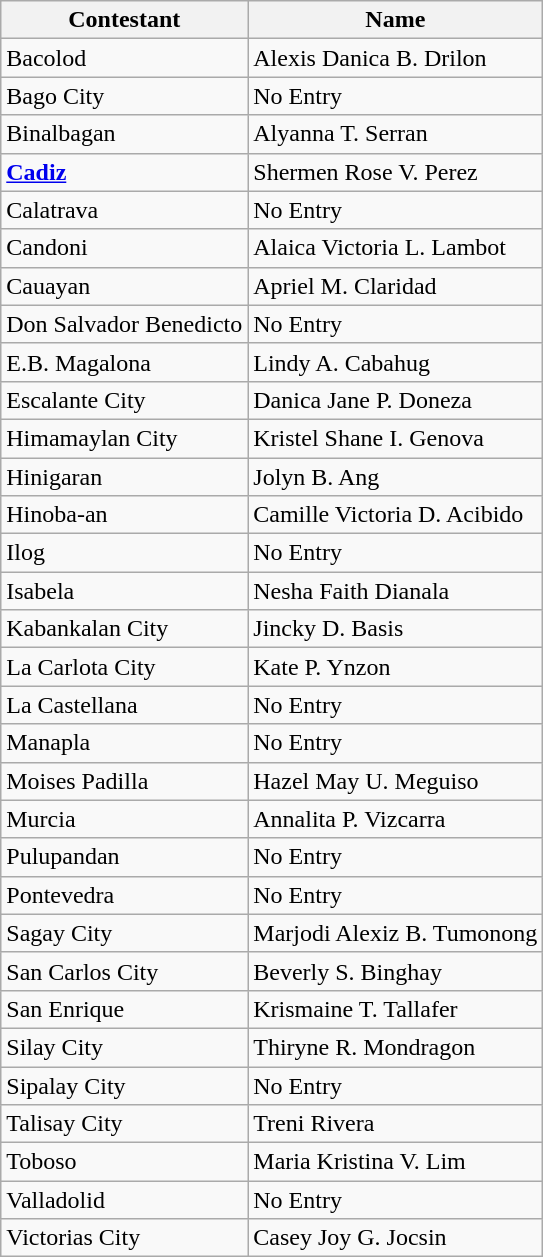<table class="wikitable">
<tr>
<th>Contestant</th>
<th>Name</th>
</tr>
<tr>
<td>Bacolod</td>
<td>Alexis Danica B. Drilon</td>
</tr>
<tr>
<td>Bago City</td>
<td>No Entry</td>
</tr>
<tr>
<td>Binalbagan</td>
<td>Alyanna T. Serran</td>
</tr>
<tr>
<td><strong><a href='#'>Cadiz</a></strong></td>
<td>Shermen Rose V. Perez</td>
</tr>
<tr>
<td>Calatrava</td>
<td>No Entry</td>
</tr>
<tr>
<td>Candoni</td>
<td>Alaica Victoria L. Lambot</td>
</tr>
<tr>
<td>Cauayan</td>
<td>Apriel M. Claridad</td>
</tr>
<tr>
<td>Don Salvador Benedicto</td>
<td>No Entry</td>
</tr>
<tr>
<td>E.B. Magalona</td>
<td>Lindy A. Cabahug</td>
</tr>
<tr>
<td>Escalante City</td>
<td>Danica Jane P. Doneza</td>
</tr>
<tr>
<td>Himamaylan City</td>
<td>Kristel Shane I. Genova</td>
</tr>
<tr>
<td>Hinigaran</td>
<td>Jolyn B. Ang</td>
</tr>
<tr>
<td>Hinoba-an</td>
<td>Camille Victoria D. Acibido</td>
</tr>
<tr>
<td>Ilog</td>
<td>No Entry</td>
</tr>
<tr>
<td>Isabela</td>
<td>Nesha Faith Dianala</td>
</tr>
<tr>
<td>Kabankalan City</td>
<td>Jincky D. Basis</td>
</tr>
<tr>
<td>La Carlota City</td>
<td>Kate P. Ynzon</td>
</tr>
<tr>
<td>La Castellana</td>
<td>No Entry</td>
</tr>
<tr>
<td>Manapla</td>
<td>No Entry</td>
</tr>
<tr>
<td>Moises Padilla</td>
<td>Hazel May U. Meguiso</td>
</tr>
<tr>
<td>Murcia</td>
<td>Annalita P. Vizcarra</td>
</tr>
<tr>
<td>Pulupandan</td>
<td>No Entry</td>
</tr>
<tr>
<td>Pontevedra</td>
<td>No Entry</td>
</tr>
<tr>
<td>Sagay City</td>
<td>Marjodi Alexiz B. Tumonong</td>
</tr>
<tr>
<td>San Carlos City</td>
<td>Beverly S. Binghay</td>
</tr>
<tr>
<td>San Enrique</td>
<td>Krismaine T. Tallafer</td>
</tr>
<tr>
<td>Silay City</td>
<td>Thiryne R. Mondragon</td>
</tr>
<tr>
<td>Sipalay City</td>
<td>No Entry</td>
</tr>
<tr>
<td>Talisay City</td>
<td>Treni Rivera</td>
</tr>
<tr>
<td>Toboso</td>
<td>Maria Kristina V. Lim</td>
</tr>
<tr>
<td>Valladolid</td>
<td>No Entry</td>
</tr>
<tr>
<td>Victorias City</td>
<td>Casey Joy G. Jocsin</td>
</tr>
</table>
